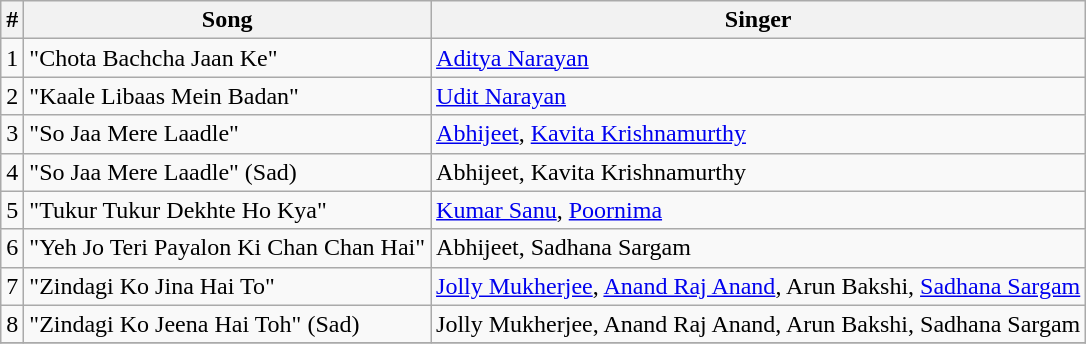<table class="wikitable sortable">
<tr>
<th>#</th>
<th>Song</th>
<th>Singer</th>
</tr>
<tr>
<td>1</td>
<td>"Chota Bachcha Jaan Ke"</td>
<td><a href='#'>Aditya Narayan</a></td>
</tr>
<tr>
<td>2</td>
<td>"Kaale Libaas Mein Badan"</td>
<td><a href='#'>Udit Narayan</a></td>
</tr>
<tr>
<td>3</td>
<td>"So Jaa Mere Laadle"</td>
<td><a href='#'>Abhijeet</a>, <a href='#'>Kavita Krishnamurthy</a></td>
</tr>
<tr>
<td>4</td>
<td>"So Jaa Mere Laadle" (Sad)</td>
<td>Abhijeet, Kavita Krishnamurthy</td>
</tr>
<tr>
<td>5</td>
<td>"Tukur Tukur Dekhte Ho Kya"</td>
<td><a href='#'>Kumar Sanu</a>, <a href='#'>Poornima</a></td>
</tr>
<tr>
<td>6</td>
<td>"Yeh Jo Teri Payalon Ki Chan Chan Hai"</td>
<td>Abhijeet, Sadhana Sargam</td>
</tr>
<tr>
<td>7</td>
<td>"Zindagi Ko Jina Hai To"</td>
<td><a href='#'>Jolly Mukherjee</a>, <a href='#'>Anand Raj Anand</a>, Arun Bakshi, <a href='#'>Sadhana Sargam</a></td>
</tr>
<tr>
<td>8</td>
<td>"Zindagi Ko Jeena Hai Toh" (Sad)</td>
<td>Jolly Mukherjee, Anand Raj Anand, Arun Bakshi, Sadhana Sargam</td>
</tr>
<tr>
</tr>
</table>
